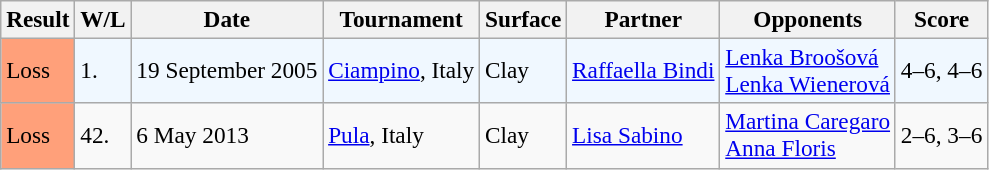<table class="sortable wikitable" style="font-size:97%;">
<tr>
<th>Result</th>
<th class="unsortable">W/L</th>
<th>Date</th>
<th>Tournament</th>
<th>Surface</th>
<th>Partner</th>
<th>Opponents</th>
<th class="unsortable">Score</th>
</tr>
<tr style="background:#f0f8ff;">
<td style="background:#ffa07a;">Loss</td>
<td>1.</td>
<td>19 September 2005</td>
<td><a href='#'>Ciampino</a>, Italy</td>
<td>Clay</td>
<td> <a href='#'>Raffaella Bindi</a></td>
<td> <a href='#'>Lenka Broošová</a> <br>  <a href='#'>Lenka Wienerová</a></td>
<td>4–6, 4–6</td>
</tr>
<tr>
<td style="background:#ffa07a;">Loss</td>
<td>42.</td>
<td>6 May 2013</td>
<td><a href='#'>Pula</a>, Italy</td>
<td>Clay</td>
<td> <a href='#'>Lisa Sabino</a></td>
<td> <a href='#'>Martina Caregaro</a> <br>  <a href='#'>Anna Floris</a></td>
<td>2–6, 3–6</td>
</tr>
</table>
